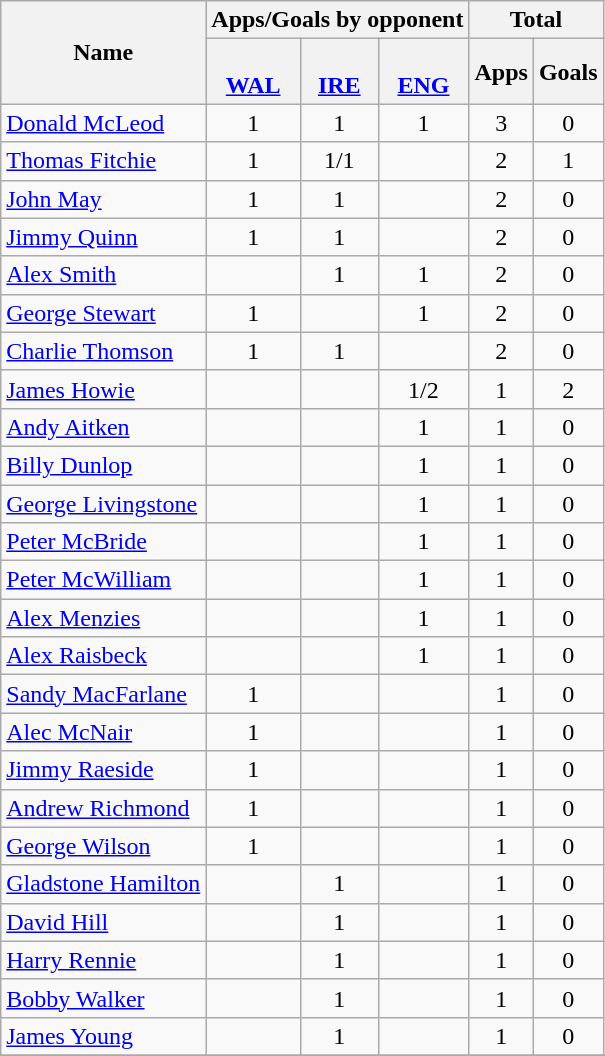<table class="wikitable sortable" style="text-align: center;">
<tr>
<th rowspan=2>Name</th>
<th colspan=3>Apps/Goals by opponent</th>
<th colspan=2>Total</th>
</tr>
<tr>
<th><br><a href='#'>WAL</a></th>
<th><br><a href='#'>IRE</a></th>
<th><br><a href='#'>ENG</a></th>
<th>Apps</th>
<th>Goals</th>
</tr>
<tr>
<td align=left><a href='#'>Donald McLeod</a></td>
<td>1</td>
<td>1</td>
<td>1</td>
<td>3</td>
<td>0</td>
</tr>
<tr>
<td align=left><a href='#'>Thomas Fitchie</a></td>
<td>1</td>
<td>1/1</td>
<td></td>
<td>2</td>
<td>1</td>
</tr>
<tr>
<td align=left><a href='#'>John May</a></td>
<td>1</td>
<td>1</td>
<td></td>
<td>2</td>
<td>0</td>
</tr>
<tr>
<td align=left><a href='#'>Jimmy Quinn</a></td>
<td>1</td>
<td>1</td>
<td></td>
<td>2</td>
<td>0</td>
</tr>
<tr>
<td align=left><a href='#'>Alex Smith</a></td>
<td></td>
<td>1</td>
<td>1</td>
<td>2</td>
<td>0</td>
</tr>
<tr>
<td align=left><a href='#'>George Stewart</a></td>
<td>1</td>
<td></td>
<td>1</td>
<td>2</td>
<td>0</td>
</tr>
<tr>
<td align=left><a href='#'>Charlie Thomson</a></td>
<td>1</td>
<td>1</td>
<td></td>
<td>2</td>
<td>0</td>
</tr>
<tr>
<td align=left><a href='#'>James Howie</a></td>
<td></td>
<td></td>
<td>1/2</td>
<td>1</td>
<td>2</td>
</tr>
<tr>
<td align=left><a href='#'>Andy Aitken</a></td>
<td></td>
<td></td>
<td>1</td>
<td>1</td>
<td>0</td>
</tr>
<tr>
<td align=left><a href='#'>Billy Dunlop</a></td>
<td></td>
<td></td>
<td>1</td>
<td>1</td>
<td>0</td>
</tr>
<tr>
<td align=left><a href='#'>George Livingstone</a></td>
<td></td>
<td></td>
<td>1</td>
<td>1</td>
<td>0</td>
</tr>
<tr>
<td align=left><a href='#'>Peter McBride</a></td>
<td></td>
<td></td>
<td>1</td>
<td>1</td>
<td>0</td>
</tr>
<tr>
<td align=left><a href='#'>Peter McWilliam</a></td>
<td></td>
<td></td>
<td>1</td>
<td>1</td>
<td>0</td>
</tr>
<tr>
<td align=left><a href='#'>Alex Menzies</a></td>
<td></td>
<td></td>
<td>1</td>
<td>1</td>
<td>0</td>
</tr>
<tr>
<td align=left><a href='#'>Alex Raisbeck</a></td>
<td></td>
<td></td>
<td>1</td>
<td>1</td>
<td>0</td>
</tr>
<tr>
<td align=left><a href='#'>Sandy MacFarlane</a></td>
<td>1</td>
<td></td>
<td></td>
<td>1</td>
<td>0</td>
</tr>
<tr>
<td align=left><a href='#'>Alec McNair</a></td>
<td>1</td>
<td></td>
<td></td>
<td>1</td>
<td>0</td>
</tr>
<tr>
<td align=left><a href='#'>Jimmy Raeside</a></td>
<td>1</td>
<td></td>
<td></td>
<td>1</td>
<td>0</td>
</tr>
<tr>
<td align=left><a href='#'>Andrew Richmond</a></td>
<td>1</td>
<td></td>
<td></td>
<td>1</td>
<td>0</td>
</tr>
<tr>
<td align=left><a href='#'>George Wilson</a></td>
<td>1</td>
<td></td>
<td></td>
<td>1</td>
<td>0</td>
</tr>
<tr>
<td align=left><a href='#'>Gladstone Hamilton</a></td>
<td></td>
<td>1</td>
<td></td>
<td>1</td>
<td>0</td>
</tr>
<tr>
<td align=left><a href='#'>David Hill</a></td>
<td></td>
<td>1</td>
<td></td>
<td>1</td>
<td>0</td>
</tr>
<tr>
<td align=left><a href='#'>Harry Rennie</a></td>
<td></td>
<td>1</td>
<td></td>
<td>1</td>
<td>0</td>
</tr>
<tr>
<td align=left><a href='#'>Bobby Walker</a></td>
<td></td>
<td>1</td>
<td></td>
<td>1</td>
<td>0</td>
</tr>
<tr>
<td align=left><a href='#'>James Young</a></td>
<td></td>
<td>1</td>
<td></td>
<td>1</td>
<td>0</td>
</tr>
<tr>
</tr>
</table>
